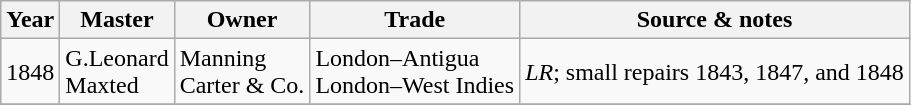<table class=" wikitable">
<tr>
<th>Year</th>
<th>Master</th>
<th>Owner</th>
<th>Trade</th>
<th>Source & notes</th>
</tr>
<tr>
<td>1848</td>
<td>G.Leonard<br>Maxted</td>
<td>Manning<br>Carter & Co.</td>
<td>London–Antigua<br>London–West Indies</td>
<td><em>LR</em>; small repairs 1843, 1847, and 1848</td>
</tr>
<tr>
</tr>
</table>
